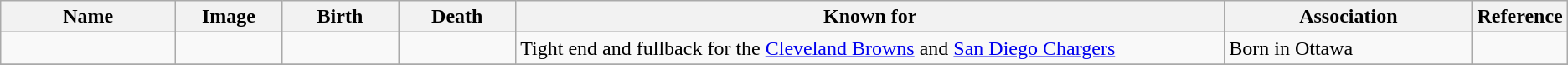<table class="wikitable sortable">
<tr>
<th scope="col" width="140">Name</th>
<th scope="col" width="80" class="unsortable">Image</th>
<th scope="col" width="90">Birth</th>
<th scope="col" width="90">Death</th>
<th scope="col" width="600" class="unsortable">Known for</th>
<th scope="col" width="200" class="unsortable">Association</th>
<th scope="col" width="30" class="unsortable">Reference</th>
</tr>
<tr>
<td></td>
<td></td>
<td align=right></td>
<td></td>
<td>Tight end and fullback for the <a href='#'>Cleveland Browns</a> and <a href='#'>San Diego Chargers</a></td>
<td>Born in Ottawa</td>
<td align="center"></td>
</tr>
<tr>
</tr>
</table>
